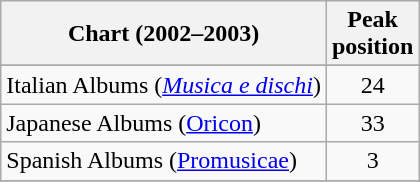<table class="wikitable">
<tr>
<th align="left">Chart (2002–2003)</th>
<th align="left">Peak<br>position</th>
</tr>
<tr>
</tr>
<tr>
<td align="left">Italian Albums (<em><a href='#'>Musica e dischi</a></em>)</td>
<td align="center">24</td>
</tr>
<tr>
<td align="left">Japanese Albums (<a href='#'>Oricon</a>)</td>
<td align="center">33</td>
</tr>
<tr>
<td align="left">Spanish Albums (<a href='#'>Promusicae</a>)</td>
<td style="text-align:center;">3</td>
</tr>
<tr>
</tr>
<tr>
</tr>
</table>
